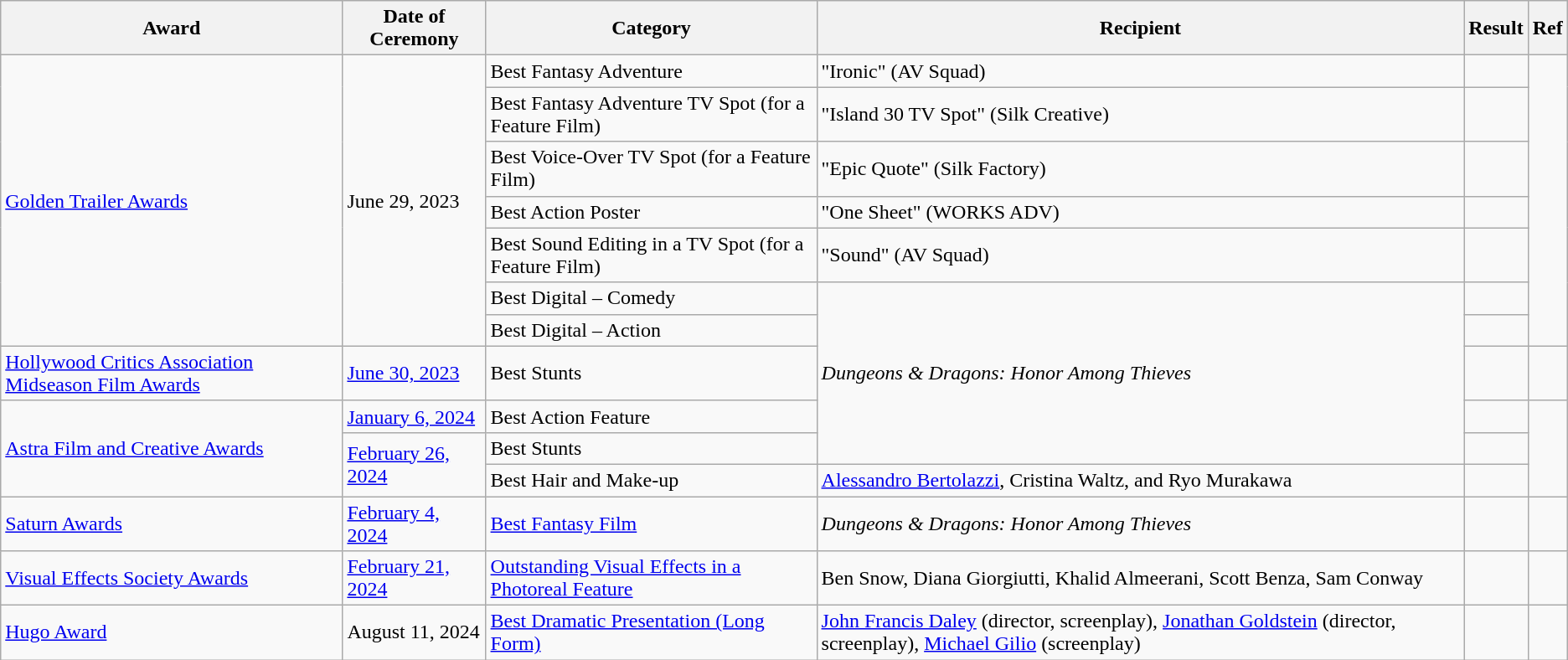<table class="wikitable">
<tr>
<th>Award</th>
<th>Date of Ceremony</th>
<th>Category</th>
<th>Recipient</th>
<th>Result</th>
<th>Ref</th>
</tr>
<tr>
<td rowspan="7"><a href='#'>Golden Trailer Awards</a></td>
<td rowspan="7">June 29, 2023</td>
<td>Best Fantasy Adventure</td>
<td>"Ironic" (AV Squad)</td>
<td></td>
<td rowspan="7"></td>
</tr>
<tr>
<td>Best Fantasy Adventure TV Spot (for a Feature Film)</td>
<td>"Island 30 TV Spot" (Silk Creative)</td>
<td></td>
</tr>
<tr>
<td>Best Voice-Over TV Spot (for a Feature Film)</td>
<td>"Epic Quote" (Silk Factory)</td>
<td></td>
</tr>
<tr>
<td>Best Action Poster</td>
<td>"One Sheet" (WORKS ADV)</td>
<td></td>
</tr>
<tr>
<td>Best Sound Editing in a TV Spot (for a Feature Film)</td>
<td>"Sound" (AV Squad)</td>
<td></td>
</tr>
<tr>
<td>Best Digital – Comedy</td>
<td rowspan="5"><em>Dungeons & Dragons: Honor Among Thieves</em></td>
<td></td>
</tr>
<tr>
<td>Best Digital – Action</td>
<td></td>
</tr>
<tr>
<td><a href='#'>Hollywood Critics Association Midseason Film Awards</a></td>
<td><a href='#'>June 30, 2023</a></td>
<td>Best Stunts</td>
<td></td>
<td></td>
</tr>
<tr>
<td rowspan="3"><a href='#'>Astra Film and Creative Awards</a></td>
<td><a href='#'>January 6, 2024</a></td>
<td>Best Action Feature</td>
<td></td>
<td rowspan="3"></td>
</tr>
<tr>
<td rowspan="2"><a href='#'>February 26, 2024</a></td>
<td>Best Stunts</td>
<td></td>
</tr>
<tr>
<td>Best Hair and Make-up</td>
<td><a href='#'>Alessandro Bertolazzi</a>, Cristina Waltz, and Ryo Murakawa</td>
<td></td>
</tr>
<tr>
<td><a href='#'>Saturn Awards</a></td>
<td><a href='#'>February 4, 2024</a></td>
<td><a href='#'>Best Fantasy Film</a></td>
<td><em>Dungeons & Dragons: Honor Among Thieves</em></td>
<td></td>
<td></td>
</tr>
<tr>
<td><a href='#'>Visual Effects Society Awards</a></td>
<td><a href='#'>February 21, 2024</a></td>
<td><a href='#'>Outstanding Visual Effects in a Photoreal Feature</a></td>
<td>Ben Snow, Diana Giorgiutti, Khalid Almeerani, Scott Benza, Sam Conway</td>
<td></td>
<td></td>
</tr>
<tr>
<td><a href='#'>Hugo Award</a></td>
<td>August 11, 2024</td>
<td><a href='#'>Best Dramatic Presentation (Long Form)</a></td>
<td><a href='#'>John Francis Daley</a> (director, screenplay), <a href='#'>Jonathan Goldstein</a> (director, screenplay), <a href='#'>Michael Gilio</a> (screenplay)</td>
<td></td>
<td></td>
</tr>
</table>
